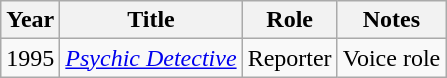<table class="wikitable sortable">
<tr>
<th>Year</th>
<th>Title</th>
<th>Role</th>
<th class="unsortable">Notes</th>
</tr>
<tr>
<td>1995</td>
<td><em><a href='#'>Psychic Detective</a></em></td>
<td>Reporter</td>
<td>Voice role</td>
</tr>
</table>
